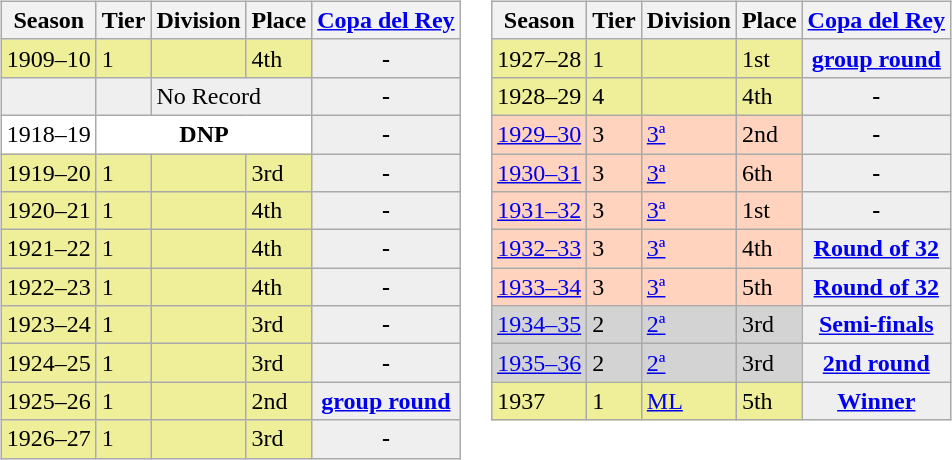<table>
<tr>
<td valign="top" width=0%><br><table class="wikitable">
<tr style="background:#f0f6fa;">
<th>Season</th>
<th>Tier</th>
<th>Division</th>
<th>Place</th>
<th><a href='#'>Copa del Rey</a></th>
</tr>
<tr>
<td style="background:#EFEF99;">1909–10</td>
<td style="background:#EFEF99;">1</td>
<td style="background:#EFEF99;"></td>
<td style="background:#EFEF99;">4th</td>
<th style="background:#efefef;">-</th>
</tr>
<tr>
<td style="background:#efefef;"></td>
<th style="background:#efefef;"></th>
<td colspan="2" style="background:#efefef;">No Record</td>
<th style="background:#efefef;">-</th>
</tr>
<tr>
<td style="background:#FFFFFF;">1918–19</td>
<th style="background:#FFFFFF;" colspan="3">DNP</th>
<th style="background:#efefef;">-</th>
</tr>
<tr>
<td style="background:#EFEF99;">1919–20</td>
<td style="background:#EFEF99;">1</td>
<td style="background:#EFEF99;"></td>
<td style="background:#EFEF99;">3rd</td>
<th style="background:#efefef;">-</th>
</tr>
<tr>
<td style="background:#EFEF99;">1920–21</td>
<td style="background:#EFEF99;">1</td>
<td style="background:#EFEF99;"></td>
<td style="background:#EFEF99;">4th</td>
<th style="background:#efefef;">-</th>
</tr>
<tr>
<td style="background:#EFEF99;">1921–22</td>
<td style="background:#EFEF99;">1</td>
<td style="background:#EFEF99;"></td>
<td style="background:#EFEF99;">4th</td>
<th style="background:#efefef;">-</th>
</tr>
<tr>
<td style="background:#EFEF99;">1922–23</td>
<td style="background:#EFEF99;">1</td>
<td style="background:#EFEF99;"></td>
<td style="background:#EFEF99;">4th</td>
<th style="background:#efefef;">-</th>
</tr>
<tr>
<td style="background:#EFEF99;">1923–24</td>
<td style="background:#EFEF99;">1</td>
<td style="background:#EFEF99;"></td>
<td style="background:#EFEF99;">3rd</td>
<th style="background:#efefef;">-</th>
</tr>
<tr>
<td style="background:#EFEF99;">1924–25</td>
<td style="background:#EFEF99;">1</td>
<td style="background:#EFEF99;"></td>
<td style="background:#EFEF99;">3rd</td>
<th style="background:#efefef;">-</th>
</tr>
<tr>
<td style="background:#EFEF99;">1925–26</td>
<td style="background:#EFEF99;">1</td>
<td style="background:#EFEF99;"></td>
<td style="background:#EFEF99;">2nd</td>
<th style="background:#efefef;"><a href='#'>group round</a></th>
</tr>
<tr>
<td style="background:#EFEF99;">1926–27</td>
<td style="background:#EFEF99;">1</td>
<td style="background:#EFEF99;"></td>
<td style="background:#EFEF99;">3rd</td>
<th style="background:#efefef;">-</th>
</tr>
</table>
</td>
<td style="vertical-align:top;"><br><table class="wikitable">
<tr style="background:#f0f6fa;">
<th>Season</th>
<th>Tier</th>
<th>Division</th>
<th>Place</th>
<th><a href='#'>Copa del Rey</a></th>
</tr>
<tr>
<td style="background:#EFEF99;">1927–28</td>
<td style="background:#EFEF99;">1</td>
<td style="background:#EFEF99;"></td>
<td style="background:#EFEF99;">1st</td>
<th style="background:#efefef;"><a href='#'>group round</a></th>
</tr>
<tr>
<td style="background:#EFEF99;">1928–29</td>
<td style="background:#EFEF99;">4</td>
<td style="background:#EFEF99;"></td>
<td style="background:#EFEF99;">4th</td>
<th style="background:#efefef;">-</th>
</tr>
<tr>
<td style="background:#FFD3BD;"><a href='#'>1929–30</a></td>
<td style="background:#FFD3BD;">3</td>
<td style="background:#FFD3BD;"><a href='#'>3ª</a></td>
<td style="background:#FFD3BD;">2nd</td>
<th style="background:#efefef;">-</th>
</tr>
<tr>
<td style="background:#FFD3BD;"><a href='#'>1930–31</a></td>
<td style="background:#FFD3BD;">3</td>
<td style="background:#FFD3BD;"><a href='#'>3ª</a></td>
<td style="background:#FFD3BD;">6th</td>
<th style="background:#efefef;">-</th>
</tr>
<tr>
<td style="background:#FFD3BD;"><a href='#'>1931–32</a></td>
<td style="background:#FFD3BD;">3</td>
<td style="background:#FFD3BD;"><a href='#'>3ª</a></td>
<td style="background:#FFD3BD;">1st</td>
<th style="background:#efefef;">-</th>
</tr>
<tr>
<td style="background:#FFD3BD;"><a href='#'>1932–33</a></td>
<td style="background:#FFD3BD;">3</td>
<td style="background:#FFD3BD;"><a href='#'>3ª</a></td>
<td style="background:#FFD3BD;">4th</td>
<th style="background:#efefef;"><a href='#'>Round of 32</a></th>
</tr>
<tr>
<td style="background:#FFD3BD;"><a href='#'>1933–34</a></td>
<td style="background:#FFD3BD;">3</td>
<td style="background:#FFD3BD;"><a href='#'>3ª</a></td>
<td style="background:#FFD3BD;">5th</td>
<th style="background:#efefef;"><a href='#'>Round of 32</a></th>
</tr>
<tr>
<td style="background:#D3D3D3;"><a href='#'>1934–35</a></td>
<td style="background:#D3D3D3;">2</td>
<td style="background:#D3D3D3;"><a href='#'>2ª</a></td>
<td style="background:#D3D3D3;">3rd</td>
<th style="background:#efefef;"><a href='#'>Semi-finals</a></th>
</tr>
<tr>
<td style="background:#D3D3D3;"><a href='#'>1935–36</a></td>
<td style="background:#D3D3D3;">2</td>
<td style="background:#D3D3D3;"><a href='#'>2ª</a></td>
<td style="background:#D3D3D3;">3rd</td>
<th style="background:#efefef;"><a href='#'>2nd round</a></th>
</tr>
<tr>
<td style="background:#EFEF99;">1937</td>
<td style="background:#EFEF99;">1</td>
<td style="background:#EFEF99;"><a href='#'>ML</a></td>
<td style="background:#EFEF99;">5th</td>
<th style="background:#efefef;"><a href='#'>Winner</a></th>
</tr>
</table>
</td>
</tr>
</table>
